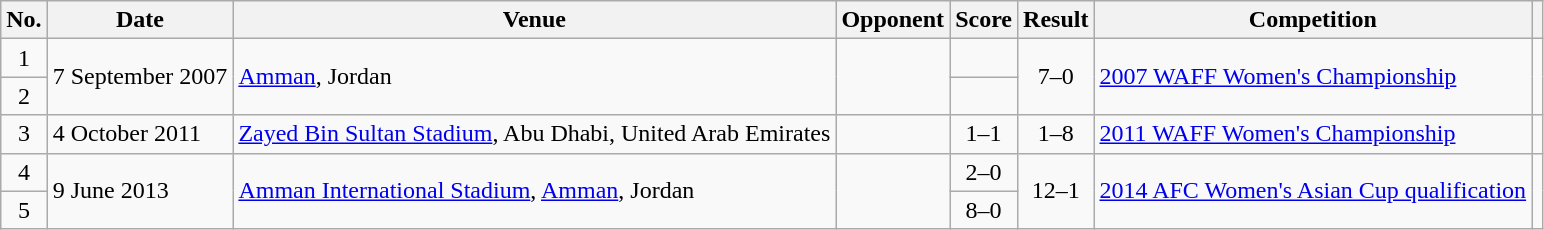<table class="wikitable sortable">
<tr>
<th scope="col">No.</th>
<th scope="col">Date</th>
<th scope="col">Venue</th>
<th scope="col">Opponent</th>
<th scope="col">Score</th>
<th scope="col">Result</th>
<th scope="col">Competition</th>
<th scope="col" class="unsortable"></th>
</tr>
<tr>
<td align="center">1</td>
<td rowspan="2">7 September 2007</td>
<td rowspan="2"><a href='#'>Amman</a>, Jordan</td>
<td rowspan="2"></td>
<td align="center"></td>
<td rowspan="2" align="center">7–0</td>
<td rowspan="2"><a href='#'>2007 WAFF Women's Championship</a></td>
<td rowspan="2"></td>
</tr>
<tr>
<td align="center">2</td>
<td align="center"></td>
</tr>
<tr>
<td align="center">3</td>
<td>4 October 2011</td>
<td><a href='#'>Zayed Bin Sultan Stadium</a>, Abu Dhabi, United Arab Emirates</td>
<td></td>
<td align="center">1–1</td>
<td align="center">1–8</td>
<td><a href='#'>2011 WAFF Women's Championship</a></td>
<td></td>
</tr>
<tr>
<td align="center">4</td>
<td rowspan="2">9 June 2013</td>
<td rowspan="2"><a href='#'>Amman International Stadium</a>, <a href='#'>Amman</a>, Jordan</td>
<td rowspan="2"></td>
<td align="center">2–0</td>
<td rowspan="2" align="center">12–1</td>
<td rowspan="2"><a href='#'>2014 AFC Women's Asian Cup qualification</a></td>
<td rowspan="2"></td>
</tr>
<tr>
<td align="center">5</td>
<td align="center">8–0</td>
</tr>
</table>
